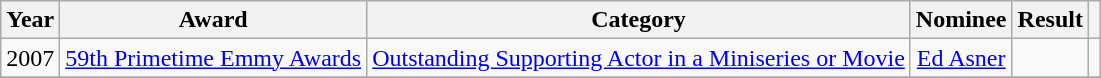<table class="wikitable plainrowheaders" style="text-align:center;">
<tr>
<th scope="col">Year</th>
<th scope="col">Award</th>
<th scope="col">Category</th>
<th scope="col">Nominee</th>
<th scope="col">Result</th>
<th scope="col"></th>
</tr>
<tr>
<td>2007</td>
<td><a href='#'>59th Primetime Emmy Awards</a></td>
<td><a href='#'>Outstanding Supporting Actor in a Miniseries or Movie</a></td>
<td><a href='#'>Ed Asner</a></td>
<td></td>
<td></td>
</tr>
<tr>
</tr>
</table>
